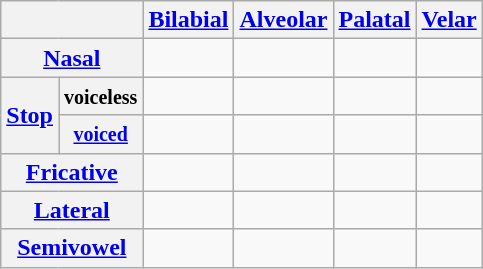<table class="wikitable" style="text-align:center;">
<tr>
<th colspan="2"></th>
<th><a href='#'>Bilabial</a></th>
<th><a href='#'>Alveolar</a></th>
<th><a href='#'>Palatal</a></th>
<th><a href='#'>Velar</a></th>
</tr>
<tr>
<th colspan="2"><a href='#'>Nasal</a></th>
<td></td>
<td></td>
<td></td>
<td></td>
</tr>
<tr>
<th rowspan="2"><a href='#'>Stop</a></th>
<th><small>voiceless</small></th>
<td></td>
<td></td>
<td></td>
<td></td>
</tr>
<tr>
<th><a href='#'><small>voiced</small></a></th>
<td></td>
<td></td>
<td></td>
<td></td>
</tr>
<tr>
<th colspan="2"><a href='#'>Fricative</a></th>
<td></td>
<td></td>
<td></td>
<td></td>
</tr>
<tr>
<th colspan="2"><a href='#'>Lateral</a></th>
<td></td>
<td></td>
<td></td>
<td></td>
</tr>
<tr>
<th colspan="2"><a href='#'>Semivowel</a></th>
<td></td>
<td></td>
<td></td>
<td></td>
</tr>
</table>
